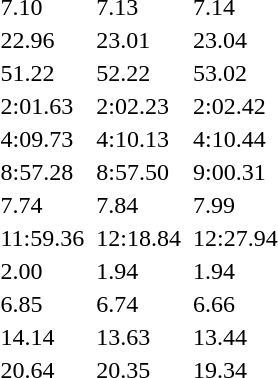<table>
<tr>
<td></td>
<td></td>
<td>7.10</td>
<td></td>
<td>7.13</td>
<td></td>
<td>7.14</td>
</tr>
<tr>
<td></td>
<td></td>
<td>22.96</td>
<td></td>
<td>23.01</td>
<td></td>
<td>23.04</td>
</tr>
<tr>
<td></td>
<td></td>
<td>51.22</td>
<td></td>
<td>52.22</td>
<td></td>
<td>53.02</td>
</tr>
<tr>
<td></td>
<td></td>
<td>2:01.63</td>
<td></td>
<td>2:02.23</td>
<td></td>
<td>2:02.42</td>
</tr>
<tr>
<td></td>
<td></td>
<td>4:09.73</td>
<td></td>
<td>4:10.13</td>
<td></td>
<td>4:10.44</td>
</tr>
<tr>
<td></td>
<td></td>
<td>8:57.28</td>
<td></td>
<td>8:57.50</td>
<td></td>
<td>9:00.31</td>
</tr>
<tr>
<td></td>
<td></td>
<td>7.74</td>
<td></td>
<td>7.84</td>
<td></td>
<td>7.99</td>
</tr>
<tr>
<td></td>
<td></td>
<td>11:59.36</td>
<td></td>
<td>12:18.84</td>
<td></td>
<td>12:27.94</td>
</tr>
<tr>
<td></td>
<td></td>
<td>2.00</td>
<td></td>
<td>1.94</td>
<td></td>
<td>1.94</td>
</tr>
<tr>
<td></td>
<td></td>
<td>6.85</td>
<td></td>
<td>6.74</td>
<td></td>
<td>6.66</td>
</tr>
<tr>
<td></td>
<td></td>
<td>14.14</td>
<td></td>
<td>13.63</td>
<td></td>
<td>13.44</td>
</tr>
<tr>
<td></td>
<td></td>
<td>20.64</td>
<td></td>
<td>20.35</td>
<td></td>
<td>19.34</td>
</tr>
</table>
